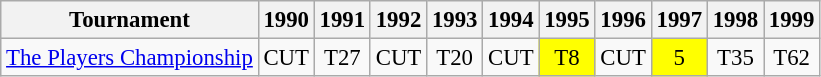<table class="wikitable" style="font-size:95%;text-align:center;">
<tr>
<th>Tournament</th>
<th>1990</th>
<th>1991</th>
<th>1992</th>
<th>1993</th>
<th>1994</th>
<th>1995</th>
<th>1996</th>
<th>1997</th>
<th>1998</th>
<th>1999</th>
</tr>
<tr>
<td align=left><a href='#'>The Players Championship</a></td>
<td>CUT</td>
<td>T27</td>
<td>CUT</td>
<td>T20</td>
<td>CUT</td>
<td style="background:yellow;">T8</td>
<td>CUT</td>
<td style="background:yellow;">5</td>
<td>T35</td>
<td>T62</td>
</tr>
</table>
